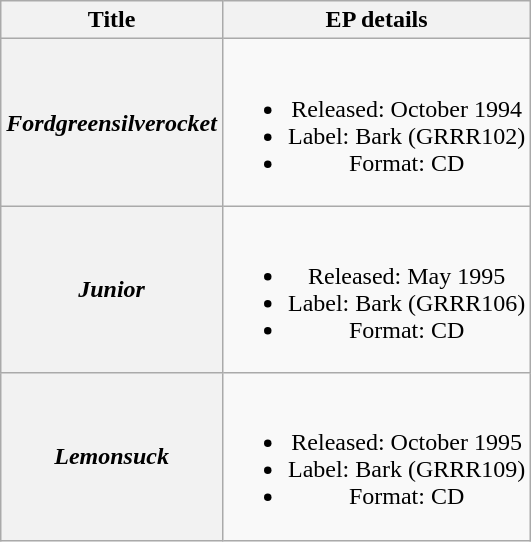<table class="wikitable plainrowheaders" style="text-align:center;" border="1">
<tr>
<th scope="col">Title</th>
<th scope="col">EP details</th>
</tr>
<tr>
<th scope="row"><em>Fordgreensilverocket</em></th>
<td><br><ul><li>Released: October 1994</li><li>Label: Bark (GRRR102)</li><li>Format: CD</li></ul></td>
</tr>
<tr>
<th scope="row"><em>Junior</em></th>
<td><br><ul><li>Released: May 1995</li><li>Label: Bark (GRRR106)</li><li>Format: CD</li></ul></td>
</tr>
<tr>
<th scope="row"><em>Lemonsuck</em></th>
<td><br><ul><li>Released: October 1995</li><li>Label: Bark (GRRR109)</li><li>Format: CD</li></ul></td>
</tr>
</table>
